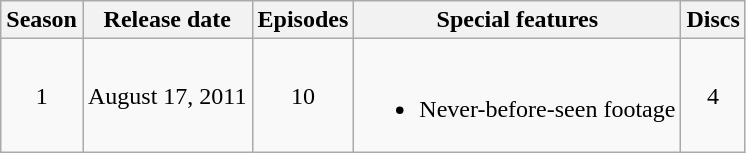<table class="wikitable">
<tr>
<th>Season</th>
<th>Release date</th>
<th>Episodes</th>
<th>Special features</th>
<th>Discs</th>
</tr>
<tr>
<td style="text-align:center;">1</td>
<td>August 17, 2011</td>
<td style="text-align:center;">10</td>
<td><br><ul><li>Never-before-seen footage</li></ul></td>
<td style="text-align:center;">4</td>
</tr>
</table>
